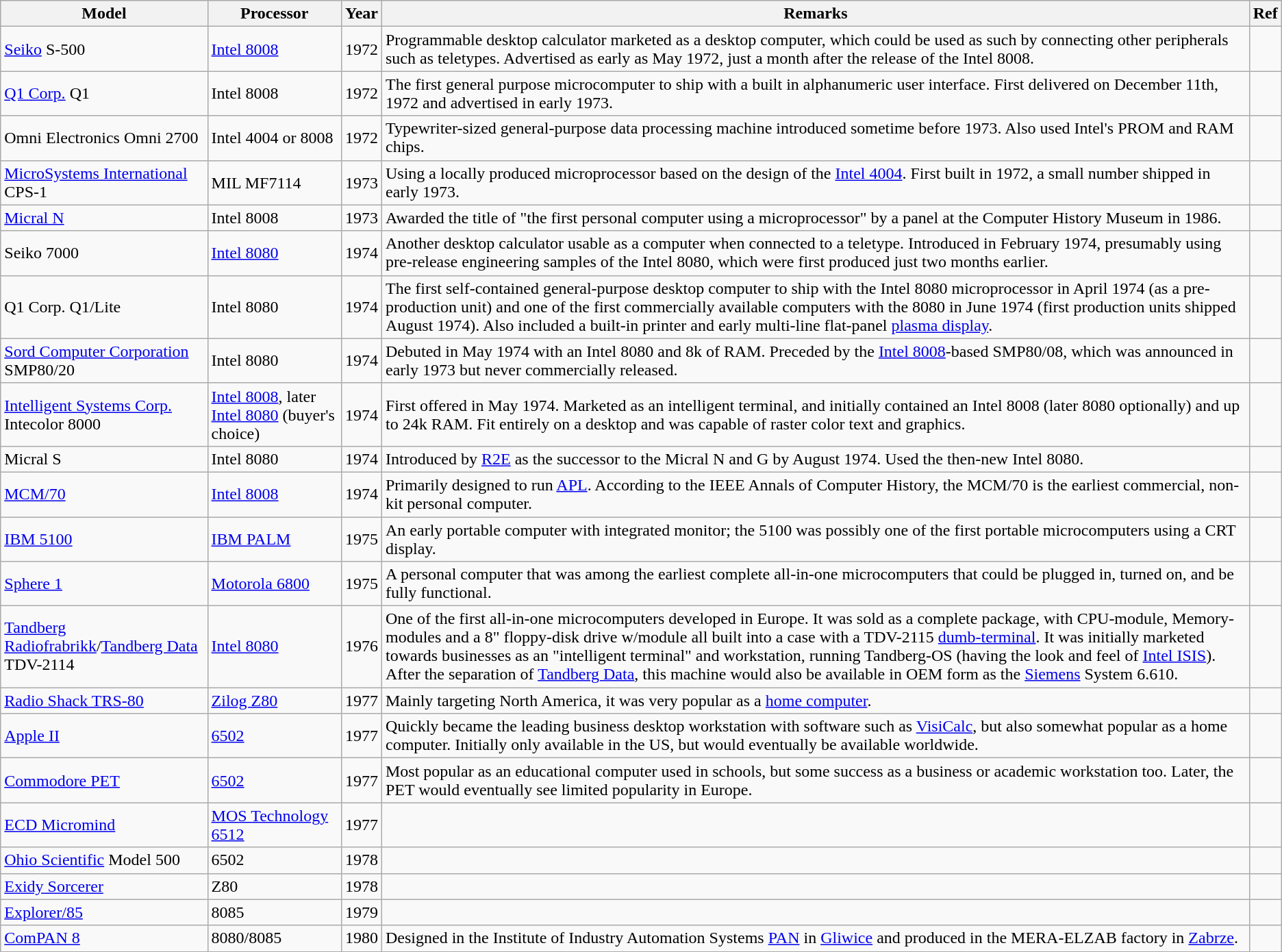<table class="wikitable sortable">
<tr>
<th>Model</th>
<th>Processor</th>
<th>Year</th>
<th class="unsortable">Remarks</th>
<th class="unsortable">Ref</th>
</tr>
<tr>
<td><a href='#'>Seiko</a> S-500</td>
<td><a href='#'>Intel 8008</a></td>
<td>1972</td>
<td>Programmable desktop calculator marketed as a desktop computer, which could be used as such by connecting other peripherals such as teletypes. Advertised as early as May 1972, just a month after the release of the Intel 8008.</td>
<td></td>
</tr>
<tr>
<td><a href='#'>Q1 Corp.</a> Q1</td>
<td>Intel 8008</td>
<td>1972</td>
<td>The first general purpose microcomputer to ship with a built in alphanumeric user interface. First delivered on December 11th, 1972 and advertised in early 1973.</td>
<td></td>
</tr>
<tr>
<td>Omni Electronics Omni 2700</td>
<td>Intel 4004 or 8008</td>
<td>1972</td>
<td>Typewriter-sized general-purpose data processing machine introduced sometime before 1973. Also used Intel's PROM and RAM chips.</td>
<td></td>
</tr>
<tr>
<td><a href='#'>MicroSystems International</a> CPS-1</td>
<td>MIL MF7114</td>
<td>1973</td>
<td>Using a locally produced microprocessor based on the design of the <a href='#'>Intel 4004</a>. First built in 1972, a small number shipped in early 1973.</td>
<td> </td>
</tr>
<tr>
<td><a href='#'>Micral N</a></td>
<td>Intel 8008 </td>
<td>1973</td>
<td>Awarded the title of "the first personal computer using a microprocessor" by a panel at the Computer History Museum in 1986.</td>
<td></td>
</tr>
<tr>
<td>Seiko 7000</td>
<td><a href='#'>Intel 8080</a></td>
<td>1974</td>
<td>Another desktop calculator usable as a computer when connected to a teletype. Introduced in February 1974, presumably using pre-release engineering samples of the Intel 8080, which were first produced just two months earlier.</td>
<td></td>
</tr>
<tr>
<td>Q1 Corp. Q1/Lite</td>
<td>Intel 8080</td>
<td>1974</td>
<td>The first self-contained general-purpose desktop computer to ship with the Intel 8080 microprocessor in April 1974 (as a pre-production unit) and one of the first commercially available computers with the 8080 in June 1974 (first production units shipped August 1974). Also included a built-in printer and early multi-line flat-panel <a href='#'>plasma display</a>.</td>
<td></td>
</tr>
<tr>
<td><a href='#'>Sord Computer Corporation</a> SMP80/20</td>
<td>Intel 8080</td>
<td>1974</td>
<td>Debuted in May 1974 with an Intel 8080 and 8k of RAM. Preceded by the <a href='#'>Intel 8008</a>-based SMP80/08, which was announced in early 1973 but never commercially released.</td>
<td></td>
</tr>
<tr>
<td><a href='#'>Intelligent Systems Corp.</a> Intecolor 8000</td>
<td><a href='#'>Intel 8008</a>, later <a href='#'>Intel 8080</a> (buyer's choice)</td>
<td>1974</td>
<td>First offered in May 1974. Marketed as an intelligent terminal, and initially contained an Intel 8008 (later 8080 optionally) and up to 24k RAM. Fit entirely on a desktop and was capable of raster color text and graphics.</td>
<td></td>
</tr>
<tr>
<td>Micral S</td>
<td>Intel 8080</td>
<td>1974</td>
<td>Introduced by <a href='#'>R2E</a> as the successor to the Micral N and G by August 1974. Used the then-new Intel 8080.</td>
<td></td>
</tr>
<tr>
<td><a href='#'>MCM/70</a></td>
<td><a href='#'>Intel 8008</a></td>
<td>1974</td>
<td>Primarily designed to run <a href='#'>APL</a>. According to the IEEE Annals of Computer History, the MCM/70 is the earliest commercial, non-kit personal computer.</td>
<td></td>
</tr>
<tr>
<td><a href='#'>IBM 5100</a></td>
<td><a href='#'>IBM PALM</a></td>
<td>1975</td>
<td>An early portable computer with integrated monitor; the 5100 was possibly one of the first portable microcomputers using a CRT display.</td>
<td></td>
</tr>
<tr>
<td><a href='#'>Sphere 1</a></td>
<td><a href='#'>Motorola 6800</a></td>
<td>1975</td>
<td>A personal computer that was among the earliest complete all-in-one microcomputers that could be plugged in, turned on, and be fully functional.</td>
<td></td>
</tr>
<tr>
<td><a href='#'>Tandberg Radiofrabrikk</a>/<a href='#'>Tandberg Data</a> TDV-2114</td>
<td><a href='#'>Intel 8080</a></td>
<td>1976</td>
<td>One of the first all-in-one microcomputers developed in Europe. It was sold as a complete package, with CPU-module, Memory-modules and a 8" floppy-disk drive w/module all built into a case with a TDV-2115 <a href='#'>dumb-terminal</a>. It was initially marketed towards businesses as an "intelligent terminal" and workstation, running Tandberg-OS (having the look and feel of <a href='#'>Intel ISIS</a>). After the separation of <a href='#'>Tandberg Data</a>, this machine would also be available in OEM form as the <a href='#'>Siemens</a> System 6.610.</td>
<td></td>
</tr>
<tr>
<td><a href='#'>Radio Shack TRS-80</a></td>
<td><a href='#'>Zilog Z80</a></td>
<td>1977</td>
<td>Mainly targeting North America, it was very popular as a <a href='#'>home computer</a>.</td>
<td></td>
</tr>
<tr>
<td><a href='#'>Apple II</a></td>
<td><a href='#'>6502</a></td>
<td>1977</td>
<td>Quickly became the leading business desktop workstation with software such as <a href='#'>VisiCalc</a>, but also somewhat popular as a home computer. Initially only available in the US, but would eventually be available worldwide.</td>
<td></td>
</tr>
<tr>
<td><a href='#'>Commodore PET</a></td>
<td><a href='#'>6502</a></td>
<td>1977</td>
<td>Most popular as an educational computer used in schools, but some success as a business or academic workstation too. Later, the PET would eventually see limited popularity in Europe.</td>
<td></td>
</tr>
<tr>
<td><a href='#'>ECD Micromind</a></td>
<td><a href='#'>MOS Technology 6512</a></td>
<td>1977</td>
<td></td>
<td></td>
</tr>
<tr>
<td><a href='#'>Ohio Scientific</a> Model 500</td>
<td>6502</td>
<td>1978</td>
<td></td>
<td></td>
</tr>
<tr>
<td><a href='#'>Exidy Sorcerer</a></td>
<td>Z80</td>
<td>1978</td>
<td></td>
<td></td>
</tr>
<tr>
<td><a href='#'>Explorer/85</a></td>
<td>8085</td>
<td>1979</td>
<td></td>
<td></td>
</tr>
<tr>
<td><a href='#'>ComPAN 8</a></td>
<td>8080/8085</td>
<td>1980</td>
<td>Designed in the Institute of Industry Automation Systems <a href='#'>PAN</a> in <a href='#'>Gliwice</a> and produced in the MERA-ELZAB factory in <a href='#'>Zabrze</a>.</td>
<td></td>
</tr>
</table>
